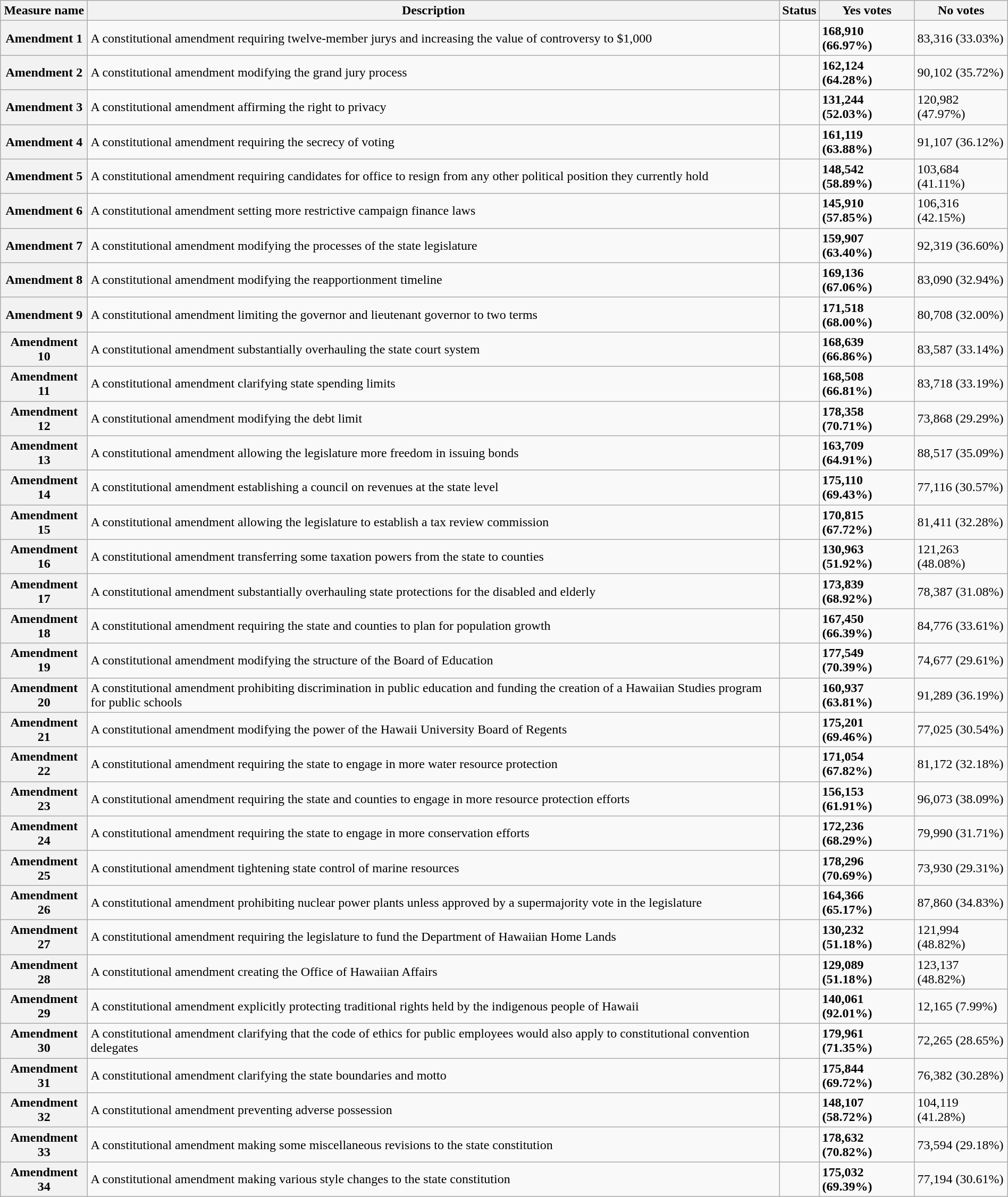<table class="wikitable sortable plainrowheaders" style="width:100%">
<tr>
<th scope="col">Measure name</th>
<th class="unsortable" scope="col">Description</th>
<th scope="col">Status</th>
<th scope="col">Yes votes</th>
<th scope="col">No votes</th>
</tr>
<tr>
<th scope="row">Amendment 1</th>
<td>A constitutional amendment requiring twelve-member jurys and increasing the value of controversy to $1,000</td>
<td></td>
<td><strong>168,910 (66.97%)</strong></td>
<td>83,316 (33.03%)</td>
</tr>
<tr>
<th scope="row">Amendment 2</th>
<td>A constitutional amendment modifying the grand jury process</td>
<td></td>
<td><strong>162,124 (64.28%)</strong></td>
<td>90,102 (35.72%)</td>
</tr>
<tr>
<th scope="row">Amendment 3</th>
<td>A constitutional amendment affirming the right to privacy</td>
<td></td>
<td><strong>131,244 (52.03%)</strong></td>
<td>120,982 (47.97%)</td>
</tr>
<tr>
<th scope="row">Amendment 4</th>
<td>A constitutional amendment requiring the secrecy of voting</td>
<td></td>
<td><strong>161,119 (63.88%)</strong></td>
<td>91,107 (36.12%)</td>
</tr>
<tr>
<th scope="row">Amendment 5</th>
<td>A constitutional amendment requiring candidates for office to resign from any other political position they currently hold</td>
<td></td>
<td><strong>148,542 (58.89%)</strong></td>
<td>103,684 (41.11%)</td>
</tr>
<tr>
<th scope="row">Amendment 6</th>
<td>A constitutional amendment setting more restrictive campaign finance laws</td>
<td></td>
<td><strong>145,910 (57.85%)</strong></td>
<td>106,316 (42.15%)</td>
</tr>
<tr>
<th scope="row">Amendment 7</th>
<td>A constitutional amendment modifying the processes of the state legislature</td>
<td></td>
<td><strong>159,907 (63.40%)</strong></td>
<td>92,319 (36.60%)</td>
</tr>
<tr>
<th scope="row">Amendment 8</th>
<td>A constitutional amendment modifying the reapportionment timeline</td>
<td></td>
<td><strong>169,136 (67.06%)</strong></td>
<td>83,090 (32.94%)</td>
</tr>
<tr>
<th scope="row">Amendment 9</th>
<td>A constitutional amendment limiting the governor and lieutenant governor to two terms</td>
<td></td>
<td><strong>171,518 (68.00%)</strong></td>
<td>80,708 (32.00%)</td>
</tr>
<tr>
<th scope="row">Amendment 10</th>
<td>A constitutional amendment substantially overhauling the state court system</td>
<td></td>
<td><strong>168,639 (66.86%)</strong></td>
<td>83,587 (33.14%)</td>
</tr>
<tr>
<th scope="row">Amendment 11</th>
<td>A constitutional amendment clarifying state spending limits</td>
<td></td>
<td><strong>168,508 (66.81%)</strong></td>
<td>83,718 (33.19%)</td>
</tr>
<tr>
<th scope="row">Amendment 12</th>
<td>A constitutional amendment modifying the debt limit</td>
<td></td>
<td><strong>178,358 (70.71%)</strong></td>
<td>73,868 (29.29%)</td>
</tr>
<tr>
<th scope="row">Amendment 13</th>
<td>A constitutional amendment allowing the legislature more freedom in issuing bonds</td>
<td></td>
<td><strong>163,709 (64.91%)</strong></td>
<td>88,517 (35.09%)</td>
</tr>
<tr>
<th scope="row">Amendment 14</th>
<td>A constitutional amendment establishing a council on revenues at the state level</td>
<td></td>
<td><strong>175,110 (69.43%)</strong></td>
<td>77,116 (30.57%)</td>
</tr>
<tr>
<th scope="row">Amendment 15</th>
<td>A constitutional amendment allowing the legislature to establish a tax review commission</td>
<td></td>
<td><strong>170,815 (67.72%)</strong></td>
<td>81,411 (32.28%)</td>
</tr>
<tr>
<th scope="row">Amendment 16</th>
<td>A constitutional amendment transferring some taxation powers from the state to counties</td>
<td></td>
<td><strong>130,963 (51.92%)</strong></td>
<td>121,263 (48.08%)</td>
</tr>
<tr>
<th scope="row">Amendment 17</th>
<td>A constitutional amendment substantially overhauling state protections for the disabled and elderly</td>
<td></td>
<td><strong>173,839 (68.92%)</strong></td>
<td>78,387 (31.08%)</td>
</tr>
<tr>
<th scope="row">Amendment 18</th>
<td>A constitutional amendment requiring the state and counties to plan for population growth</td>
<td></td>
<td><strong>167,450 (66.39%)</strong></td>
<td>84,776 (33.61%)</td>
</tr>
<tr>
<th scope="row">Amendment 19</th>
<td>A constitutional amendment modifying the structure of the Board of Education</td>
<td></td>
<td><strong>177,549 (70.39%)</strong></td>
<td>74,677 (29.61%)</td>
</tr>
<tr>
<th scope="row">Amendment 20</th>
<td>A constitutional amendment prohibiting discrimination in public education and funding the creation of a Hawaiian Studies program for public schools</td>
<td></td>
<td><strong>160,937 (63.81%)</strong></td>
<td>91,289 (36.19%)</td>
</tr>
<tr>
<th scope="row">Amendment 21</th>
<td>A constitutional amendment modifying the power of the Hawaii University Board of Regents</td>
<td></td>
<td><strong>175,201 (69.46%)</strong></td>
<td>77,025 (30.54%)</td>
</tr>
<tr>
<th scope="row">Amendment 22</th>
<td>A constitutional amendment requiring the state to engage in more water resource protection</td>
<td></td>
<td><strong>171,054 (67.82%)</strong></td>
<td>81,172 (32.18%)</td>
</tr>
<tr>
<th scope="row">Amendment 23</th>
<td>A constitutional amendment requiring the state and counties to engage in more resource protection efforts</td>
<td></td>
<td><strong>156,153 (61.91%)</strong></td>
<td>96,073 (38.09%)</td>
</tr>
<tr>
<th scope="row">Amendment 24</th>
<td>A constitutional amendment requiring the state to engage in more conservation efforts</td>
<td></td>
<td><strong>172,236 (68.29%)</strong></td>
<td>79,990 (31.71%)</td>
</tr>
<tr>
<th scope="row">Amendment 25</th>
<td>A constitutional amendment tightening state control of marine resources</td>
<td></td>
<td><strong>178,296 (70.69%)</strong></td>
<td>73,930 (29.31%)</td>
</tr>
<tr>
<th scope="row">Amendment 26</th>
<td>A constitutional amendment prohibiting nuclear power plants unless approved by a supermajority vote in the legislature</td>
<td></td>
<td><strong>164,366 (65.17%)</strong></td>
<td>87,860 (34.83%)</td>
</tr>
<tr>
<th scope="row">Amendment 27</th>
<td>A constitutional amendment requiring the legislature to fund the Department of Hawaiian Home Lands</td>
<td></td>
<td><strong>130,232 (51.18%)</strong></td>
<td>121,994 (48.82%)</td>
</tr>
<tr>
<th scope="row">Amendment 28</th>
<td>A constitutional amendment creating the Office of Hawaiian Affairs</td>
<td></td>
<td><strong>129,089 (51.18%)</strong></td>
<td>123,137 (48.82%)</td>
</tr>
<tr>
<th scope="row">Amendment 29</th>
<td>A constitutional amendment explicitly protecting traditional rights held by the indigenous people of Hawaii</td>
<td></td>
<td><strong>140,061 (92.01%)</strong></td>
<td>12,165 (7.99%)</td>
</tr>
<tr>
<th scope="row">Amendment 30</th>
<td>A constitutional amendment clarifying that the code of ethics for public employees would also apply to constitutional convention delegates</td>
<td></td>
<td><strong>179,961 (71.35%)</strong></td>
<td>72,265 (28.65%)</td>
</tr>
<tr>
<th scope="row">Amendment 31</th>
<td>A constitutional amendment clarifying the state boundaries and motto</td>
<td></td>
<td><strong>175,844 (69.72%)</strong></td>
<td>76,382 (30.28%)</td>
</tr>
<tr>
<th scope="row">Amendment 32</th>
<td>A constitutional amendment preventing adverse possession</td>
<td></td>
<td><strong>148,107 (58.72%)</strong></td>
<td>104,119 (41.28%)</td>
</tr>
<tr>
<th scope="row">Amendment 33</th>
<td>A constitutional amendment making some miscellaneous revisions to the state constitution</td>
<td></td>
<td><strong>178,632 (70.82%)</strong></td>
<td>73,594 (29.18%)</td>
</tr>
<tr>
<th scope="row">Amendment 34</th>
<td>A constitutional amendment making various style changes to the state constitution</td>
<td></td>
<td><strong>175,032 (69.39%)</strong></td>
<td>77,194 (30.61%)</td>
</tr>
</table>
